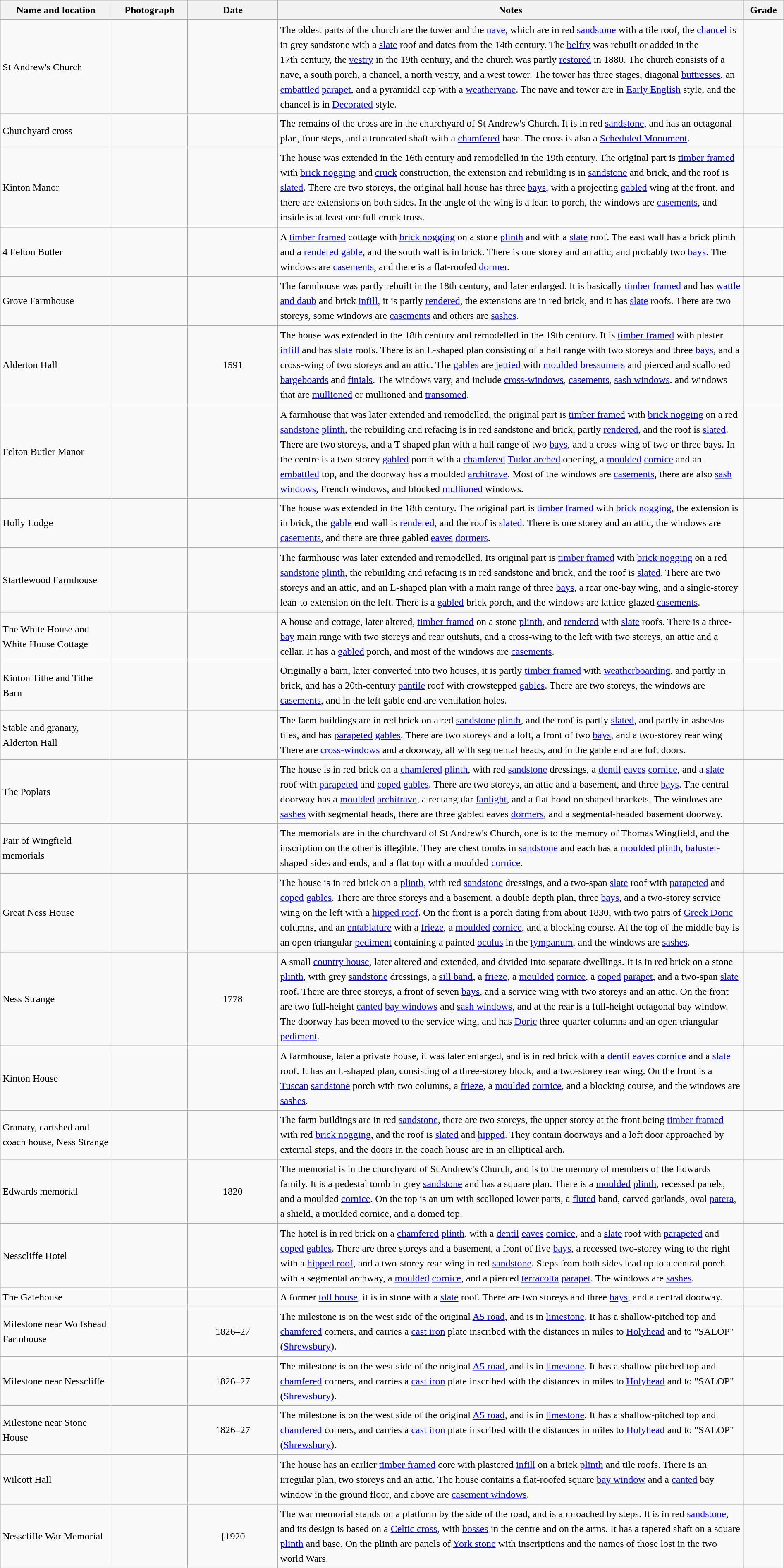<table class="wikitable sortable plainrowheaders" style="width:100%; border:0; text-align:left; line-height:150%;">
<tr>
<th scope="col"  style="width:150px">Name and location</th>
<th scope="col"  style="width:100px" class="unsortable">Photograph</th>
<th scope="col"  style="width:120px">Date</th>
<th scope="col"  style="width:650px" class="unsortable">Notes</th>
<th scope="col"  style="width:50px">Grade</th>
</tr>
<tr>
<td>St Andrew's Church<br><small></small></td>
<td></td>
<td align="center"></td>
<td>The oldest parts of the church are the tower and the <a href='#'>nave</a>, which are in red <a href='#'>sandstone</a> with a tile roof, the <a href='#'>chancel</a> is in grey sandstone with a <a href='#'>slate</a> roof and dates from the 14th century.  The <a href='#'>belfry</a> was rebuilt or added in the 17th century, the <a href='#'>vestry</a> in the 19th century, and the church was partly <a href='#'>restored</a> in 1880.  The church consists of a nave, a south porch, a chancel, a north vestry, and a west tower.  The tower has three stages, diagonal <a href='#'>buttresses</a>, an <a href='#'>embattled</a> <a href='#'>parapet</a>, and a pyramidal cap with a <a href='#'>weathervane</a>.  The nave and tower are in <a href='#'>Early English</a> style, and the chancel is in <a href='#'>Decorated</a> style.</td>
<td align="center" ></td>
</tr>
<tr>
<td>Churchyard cross<br><small></small></td>
<td></td>
<td align="center"></td>
<td>The remains of the cross are in the churchyard of St Andrew's Church.  It is in red <a href='#'>sandstone</a>, and has an octagonal plan, four steps, and a truncated shaft with a <a href='#'>chamfered</a> base.  The cross is also a <a href='#'>Scheduled Monument</a>.</td>
<td align="center" ></td>
</tr>
<tr>
<td>Kinton Manor<br><small></small></td>
<td></td>
<td align="center"></td>
<td>The house was extended in the 16th century and remodelled in the 19th century.  The original part is <a href='#'>timber framed</a> with <a href='#'>brick nogging</a> and <a href='#'>cruck</a> construction, the extension and rebuilding is in <a href='#'>sandstone</a> and brick, and the roof is <a href='#'>slated</a>.  There are two storeys, the original hall house has three <a href='#'>bays</a>, with a projecting <a href='#'>gabled</a> wing at the front, and there are extensions on both sides.  In the angle of the wing is a lean-to porch, the windows are <a href='#'>casements</a>, and inside is at least one full cruck truss.</td>
<td align="center" ></td>
</tr>
<tr>
<td>4 Felton Butler<br><small></small></td>
<td></td>
<td align="center"></td>
<td>A <a href='#'>timber framed</a> cottage with <a href='#'>brick nogging</a> on a stone <a href='#'>plinth</a> and with a <a href='#'>slate</a> roof.  The east wall has a brick plinth and a <a href='#'>rendered</a> <a href='#'>gable</a>, and the south wall is in brick.  There is one storey and an attic, and probably two <a href='#'>bays</a>.  The windows are <a href='#'>casements</a>, and there is a flat-roofed <a href='#'>dormer</a>.</td>
<td align="center" ></td>
</tr>
<tr>
<td>Grove Farmhouse<br><small></small></td>
<td></td>
<td align="center"></td>
<td>The farmhouse was partly rebuilt in the 18th century, and later enlarged.  It is basically <a href='#'>timber framed</a> and has <a href='#'>wattle and daub</a> and brick <a href='#'>infill</a>, it is partly <a href='#'>rendered</a>, the extensions are in red brick, and it has <a href='#'>slate</a> roofs.  There are two storeys, some windows are <a href='#'>casements</a> and others are <a href='#'>sashes</a>.</td>
<td align="center" ></td>
</tr>
<tr>
<td>Alderton Hall<br><small></small></td>
<td></td>
<td align="center">1591</td>
<td>The house was extended in the 18th century and remodelled in the 19th century.  It is <a href='#'>timber framed</a> with plaster <a href='#'>infill</a> and has <a href='#'>slate</a> roofs.  There is an L-shaped plan consisting of a hall range with two storeys and three <a href='#'>bays</a>, and a cross-wing of two storeys and an attic.  The <a href='#'>gables</a> are <a href='#'>jettied</a> with <a href='#'>moulded</a> <a href='#'>bressumers</a> and pierced and scalloped <a href='#'>bargeboards</a> and <a href='#'>finials</a>.  The windows vary, and include <a href='#'>cross-windows</a>, <a href='#'>casements</a>, <a href='#'>sash windows</a>. and windows that are <a href='#'>mullioned</a> or mullioned and <a href='#'>transomed</a>.</td>
<td align="center" ></td>
</tr>
<tr>
<td>Felton Butler Manor<br><small></small></td>
<td></td>
<td align="center"></td>
<td>A farmhouse that was later extended and remodelled, the original part is <a href='#'>timber framed</a> with <a href='#'>brick nogging</a> on a red <a href='#'>sandstone</a> <a href='#'>plinth</a>, the rebuilding and refacing is in red sandstone and brick, partly <a href='#'>rendered</a>, and the roof is <a href='#'>slated</a>.  There are two storeys, and a T-shaped plan with a hall range of two <a href='#'>bays</a>, and a cross-wing of two or three bays.  In the centre is a two-storey <a href='#'>gabled</a> porch with a <a href='#'>chamfered</a> <a href='#'>Tudor arched</a> opening, a <a href='#'>moulded</a> <a href='#'>cornice</a> and an <a href='#'>embattled</a> top, and the doorway has a moulded <a href='#'>architrave</a>.  Most of the windows are <a href='#'>casements</a>, there are also <a href='#'>sash windows</a>, French windows, and blocked <a href='#'>mullioned</a> windows.</td>
<td align="center" ></td>
</tr>
<tr>
<td>Holly Lodge<br><small></small></td>
<td></td>
<td align="center"></td>
<td>The house was extended in the 18th century.  The original part is <a href='#'>timber framed</a> with <a href='#'>brick nogging</a>, the extension is in brick, the <a href='#'>gable</a> end wall is <a href='#'>rendered</a>, and the roof is <a href='#'>slated</a>.  There is one storey and an attic, the windows are <a href='#'>casements</a>, and there are three gabled <a href='#'>eaves</a> <a href='#'>dormers</a>.</td>
<td align="center" ></td>
</tr>
<tr>
<td>Startlewood Farmhouse<br><small></small></td>
<td></td>
<td align="center"></td>
<td>The farmhouse was later extended and remodelled.  Its original part is <a href='#'>timber framed</a> with <a href='#'>brick nogging</a> on a red <a href='#'>sandstone</a> <a href='#'>plinth</a>, the rebuilding and refacing is in red sandstone and brick, and the roof is <a href='#'>slated</a>.  There are two storeys and an attic, and an L-shaped plan with a main range of three <a href='#'>bays</a>, a rear one-bay wing, and a single-storey lean-to extension on the left.  There is a <a href='#'>gabled</a> brick porch, and the windows are lattice-glazed <a href='#'>casements</a>.</td>
<td align="center" ></td>
</tr>
<tr>
<td>The White House and White House Cottage<br><small></small></td>
<td></td>
<td align="center"></td>
<td>A house and cottage, later altered, <a href='#'>timber framed</a> on a stone <a href='#'>plinth</a>, and <a href='#'>rendered</a> with <a href='#'>slate</a> roofs.  There is a three-<a href='#'>bay</a> main range with two storeys and rear outshuts, and a cross-wing to the left with two storeys, an attic and a cellar.  It has a <a href='#'>gabled</a> porch, and most of the windows are <a href='#'>casements</a>.</td>
<td align="center" ></td>
</tr>
<tr>
<td>Kinton Tithe and Tithe Barn<br><small></small></td>
<td></td>
<td align="center"></td>
<td>Originally a barn, later converted into two houses, it is partly <a href='#'>timber framed</a> with <a href='#'>weatherboarding</a>, and partly in brick, and has a 20th-century <a href='#'>pantile</a> roof with crowstepped <a href='#'>gables</a>.  There are two storeys, the windows are <a href='#'>casements</a>, and in the left gable end are ventilation holes.</td>
<td align="center" ></td>
</tr>
<tr>
<td>Stable and granary, Alderton Hall<br><small></small></td>
<td></td>
<td align="center"></td>
<td>The farm buildings are in red brick on a red <a href='#'>sandstone</a> <a href='#'>plinth</a>, and the roof is partly <a href='#'>slated</a>, and partly in asbestos tiles, and has <a href='#'>parapeted</a> <a href='#'>gables</a>.  There are two storeys and a loft, a front of two <a href='#'>bays</a>, and a two-storey rear wing  There are <a href='#'>cross-windows</a> and a doorway, all with segmental heads, and in the gable end are loft doors.</td>
<td align="center" ></td>
</tr>
<tr>
<td>The Poplars<br><small></small></td>
<td></td>
<td align="center"></td>
<td>The house is in red brick on a <a href='#'>chamfered</a> <a href='#'>plinth</a>, with red <a href='#'>sandstone</a> dressings, a <a href='#'>dentil</a> <a href='#'>eaves</a> <a href='#'>cornice</a>, and a <a href='#'>slate</a> roof with <a href='#'>parapeted</a> and <a href='#'>coped</a> <a href='#'>gables</a>.  There are two storeys, an attic and a basement, and three <a href='#'>bays</a>.  The central doorway has a <a href='#'>moulded</a> <a href='#'>architrave</a>, a rectangular <a href='#'>fanlight</a>, and a flat hood on shaped brackets.  The windows are <a href='#'>sashes</a> with segmental heads, there are three gabled eaves <a href='#'>dormers</a>, and a segmental-headed basement doorway.</td>
<td align="center" ></td>
</tr>
<tr>
<td>Pair of Wingfield memorials<br><small></small></td>
<td></td>
<td align="center"></td>
<td>The memorials are in the churchyard of St Andrew's Church, one is to the memory of Thomas Wingfield, and the inscription on the other is illegible.  They are chest tombs in <a href='#'>sandstone</a> and each has a <a href='#'>moulded</a> <a href='#'>plinth</a>, <a href='#'>baluster</a>-shaped sides and ends, and a flat top with a moulded <a href='#'>cornice</a>.</td>
<td align="center" ></td>
</tr>
<tr>
<td>Great Ness House<br><small></small></td>
<td></td>
<td align="center"></td>
<td>The house is in red brick on a <a href='#'>plinth</a>, with red <a href='#'>sandstone</a> dressings, and a two-span <a href='#'>slate</a> roof with <a href='#'>parapeted</a> and <a href='#'>coped</a> <a href='#'>gables</a>. There are three storeys and a basement, a double depth plan, three <a href='#'>bays</a>, and a two-storey service wing on the left with a <a href='#'>hipped roof</a>.  On the front is a porch dating from about 1830, with two pairs of <a href='#'>Greek Doric</a> columns, and an <a href='#'>entablature</a> with a <a href='#'>frieze</a>, a <a href='#'>moulded</a> <a href='#'>cornice</a>, and a blocking course.  At the top of the middle bay is an open triangular <a href='#'>pediment</a> containing a painted <a href='#'>oculus</a> in the <a href='#'>tympanum</a>, and the windows are <a href='#'>sashes</a>.</td>
<td align="center" ></td>
</tr>
<tr>
<td>Ness Strange<br><small></small></td>
<td></td>
<td align="center">1778</td>
<td>A small <a href='#'>country house</a>, later altered and extended, and divided into separate dwellings.  It is in red brick on a stone <a href='#'>plinth</a>, with grey <a href='#'>sandstone</a> dressings, a <a href='#'>sill band</a>, a <a href='#'>frieze</a>, a <a href='#'>moulded</a> <a href='#'>cornice</a>, a <a href='#'>coped</a> <a href='#'>parapet</a>, and a two-span <a href='#'>slate</a> roof.  There are three storeys, a front of seven <a href='#'>bays</a>, and a service wing with two storeys and an attic.  On the front are two full-height <a href='#'>canted</a> <a href='#'>bay windows</a> and <a href='#'>sash windows</a>, and at the rear is a full-height octagonal bay window.  The doorway has been moved to the service wing, and has <a href='#'>Doric</a> three-quarter columns and an open triangular <a href='#'>pediment</a>.</td>
<td align="center" ></td>
</tr>
<tr>
<td>Kinton House<br><small></small></td>
<td></td>
<td align="center"></td>
<td>A farmhouse, later a private house, it was later enlarged, and is in red brick with a <a href='#'>dentil</a> <a href='#'>eaves</a> <a href='#'>cornice</a> and a <a href='#'>slate</a> roof.  It has an L-shaped plan, consisting of a three-storey block, and a two-storey rear wing.  On the front is a <a href='#'>Tuscan</a> <a href='#'>sandstone</a> porch with two columns, a <a href='#'>frieze</a>, a <a href='#'>moulded</a> <a href='#'>cornice</a>, and a blocking course, and the windows are <a href='#'>sashes</a>.</td>
<td align="center" ></td>
</tr>
<tr>
<td>Granary, cartshed and coach house, Ness Strange<br><small></small></td>
<td></td>
<td align="center"></td>
<td>The farm buildings are in red <a href='#'>sandstone</a>, there are two storeys, the upper storey at the front being <a href='#'>timber framed</a> with red <a href='#'>brick nogging</a>, and the roof is <a href='#'>slated</a> and <a href='#'>hipped</a>.  They contain doorways and a loft door approached by external steps, and the doors in the coach house are in an elliptical arch.</td>
<td align="center" ></td>
</tr>
<tr>
<td>Edwards memorial<br><small></small></td>
<td></td>
<td align="center">1820</td>
<td>The memorial is in the churchyard of St Andrew's Church, and is to the memory of members of the Edwards family.  It is a pedestal tomb in grey <a href='#'>sandstone</a> and has a square plan.  There is a <a href='#'>moulded</a> <a href='#'>plinth</a>, recessed panels, and a moulded <a href='#'>cornice</a>.  On the top is an urn with scalloped lower parts, a <a href='#'>fluted</a> band, carved garlands, oval <a href='#'>patera</a>, a shield, a moulded cornice, and a domed top.</td>
<td align="center" ></td>
</tr>
<tr>
<td>Nesscliffe Hotel<br><small></small></td>
<td></td>
<td align="center"></td>
<td>The hotel is in red brick on a <a href='#'>chamfered</a> <a href='#'>plinth</a>, with a <a href='#'>dentil</a> <a href='#'>eaves</a> <a href='#'>cornice</a>, and a <a href='#'>slate</a> roof with <a href='#'>parapeted</a> and <a href='#'>coped</a> <a href='#'>gables</a>.  There are three storeys and a basement, a front of five <a href='#'>bays</a>, a recessed two-storey wing to the right with a <a href='#'>hipped roof</a>, and a two-storey rear wing in red <a href='#'>sandstone</a>.  Steps from both sides lead up to a central porch with a segmental archway, a <a href='#'>moulded</a> <a href='#'>cornice</a>, and a pierced <a href='#'>terracotta</a> <a href='#'>parapet</a>.  The windows are <a href='#'>sashes</a>.</td>
<td align="center" ></td>
</tr>
<tr>
<td>The Gatehouse<br><small></small></td>
<td></td>
<td align="center"></td>
<td>A former <a href='#'>toll house</a>, it is in stone with a <a href='#'>slate</a> roof.  There are two storeys and three <a href='#'>bays</a>, and a central doorway.</td>
<td align="center" ></td>
</tr>
<tr>
<td>Milestone near Wolfshead Farmhouse<br><small></small></td>
<td></td>
<td align="center">1826–27</td>
<td>The milestone is on the west side of the original <a href='#'>A5 road</a>, and is in <a href='#'>limestone</a>.  It has a shallow-pitched top and <a href='#'>chamfered</a> corners, and carries a <a href='#'>cast iron</a> plate inscribed with the distances in miles to <a href='#'>Holyhead</a> and to "SALOP" (<a href='#'>Shrewsbury</a>).</td>
<td align="center" ></td>
</tr>
<tr>
<td>Milestone near Nesscliffe<br><small></small></td>
<td></td>
<td align="center">1826–27</td>
<td>The milestone is on the west side of the original <a href='#'>A5 road</a>, and is in <a href='#'>limestone</a>.  It has a shallow-pitched top and <a href='#'>chamfered</a> corners, and carries a <a href='#'>cast iron</a> plate inscribed with the distances in miles to <a href='#'>Holyhead</a> and to "SALOP" (<a href='#'>Shrewsbury</a>).</td>
<td align="center" ></td>
</tr>
<tr>
<td>Milestone near Stone House<br><small></small></td>
<td></td>
<td align="center">1826–27</td>
<td>The milestone is on the west side of the original <a href='#'>A5 road</a>, and is in <a href='#'>limestone</a>.  It has a shallow-pitched top and <a href='#'>chamfered</a> corners, and carries a <a href='#'>cast iron</a> plate inscribed with the distances in miles to <a href='#'>Holyhead</a> and to "SALOP" (<a href='#'>Shrewsbury</a>).</td>
<td align="center" ></td>
</tr>
<tr>
<td>Wilcott Hall<br><small></small></td>
<td></td>
<td align="center"></td>
<td>The house has an earlier <a href='#'>timber framed</a> core with plastered <a href='#'>infill</a> on a brick <a href='#'>plinth</a> and tile roofs.  There is an irregular plan, two storeys and an attic.  The house contains a flat-roofed square <a href='#'>bay window</a> and a <a href='#'>canted</a> bay window in the ground floor, and above are <a href='#'>casement windows</a>.</td>
<td align="center" ></td>
</tr>
<tr>
<td>Nesscliffe War Memorial<br><small></small></td>
<td></td>
<td align="center">{1920</td>
<td>The war memorial stands on a platform by the side of the road, and is approached by steps.  It is in red <a href='#'>sandstone</a>, and its design is based on a <a href='#'>Celtic cross</a>, with <a href='#'>bosses</a> in the centre and on the arms.  It has a tapered shaft on a square <a href='#'>plinth</a> and base.  On the plinth are panels of <a href='#'>York stone</a> with inscriptions and the names of those lost in the two world Wars.</td>
<td align="center" ></td>
</tr>
<tr>
</tr>
</table>
